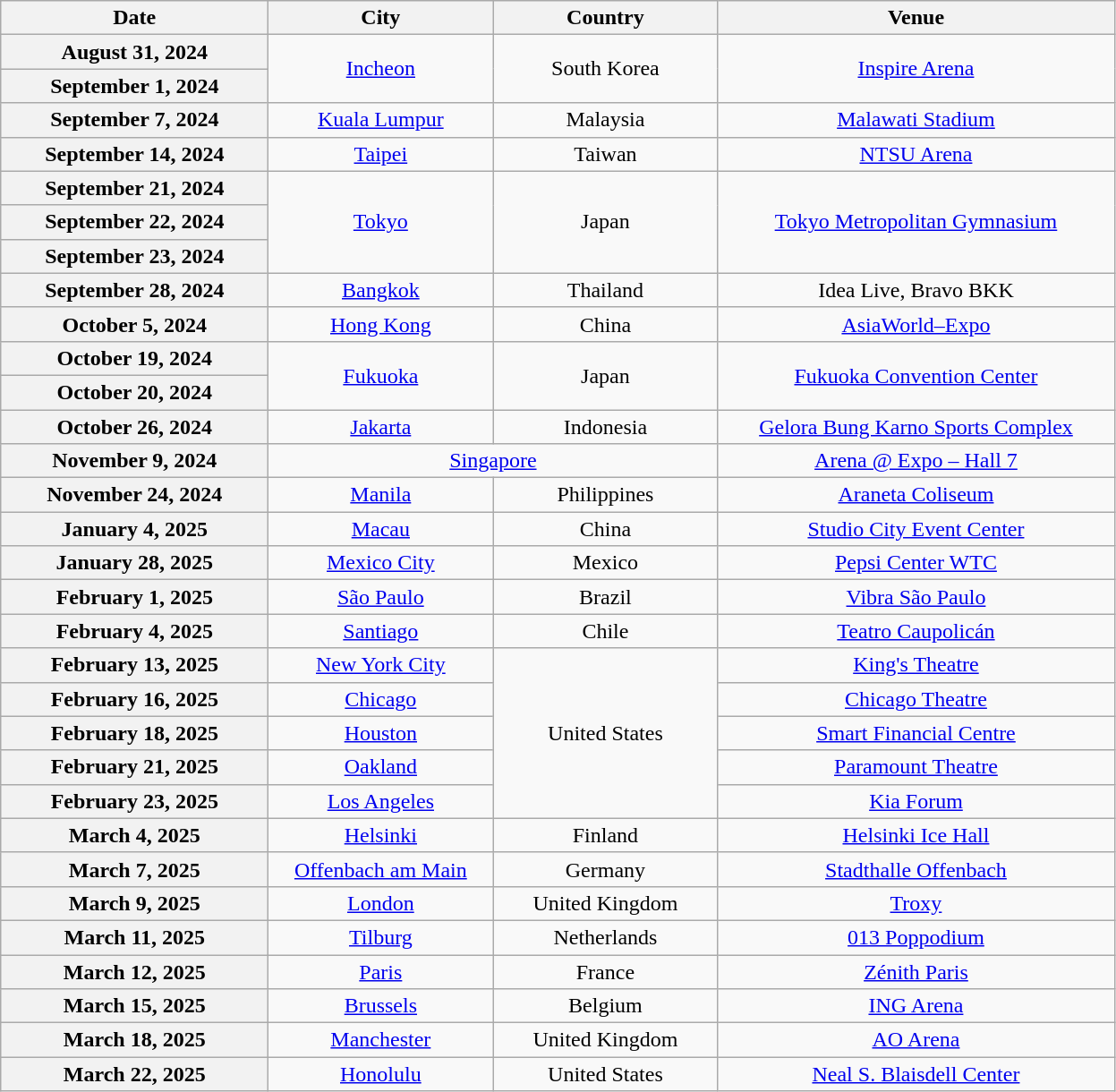<table class="wikitable plainrowheaders" style="text-align:center">
<tr>
<th scope="col" style="width:12em">Date</th>
<th scope="col" style="width:10em">City</th>
<th scope="col" style="width:10em">Country</th>
<th scope="col" style="width:18em">Venue</th>
</tr>
<tr>
<th scope="row" style="text-align:center">August 31, 2024</th>
<td rowspan="2"><a href='#'>Incheon</a></td>
<td rowspan="2">South Korea</td>
<td rowspan="2"><a href='#'>Inspire Arena</a></td>
</tr>
<tr>
<th scope="row" style="text-align:center">September 1, 2024</th>
</tr>
<tr>
<th scope="row" style="text-align:center">September 7, 2024</th>
<td><a href='#'>Kuala Lumpur</a></td>
<td>Malaysia</td>
<td><a href='#'>Malawati Stadium</a></td>
</tr>
<tr>
<th scope="row" style="text-align:center">September 14, 2024</th>
<td><a href='#'>Taipei</a></td>
<td>Taiwan</td>
<td><a href='#'>NTSU Arena</a></td>
</tr>
<tr>
<th scope="row" style="text-align:center">September 21, 2024</th>
<td rowspan="3"><a href='#'>Tokyo</a></td>
<td rowspan="3">Japan</td>
<td rowspan="3"><a href='#'>Tokyo Metropolitan Gymnasium</a></td>
</tr>
<tr>
<th scope="row" style="text-align:center">September 22, 2024</th>
</tr>
<tr>
<th scope="row" style="text-align:center">September 23, 2024</th>
</tr>
<tr>
<th scope="row" style="text-align:center">September 28, 2024</th>
<td><a href='#'>Bangkok</a></td>
<td>Thailand</td>
<td>Idea Live, Bravo BKK</td>
</tr>
<tr>
<th scope="row" style="text-align:center">October 5, 2024</th>
<td><a href='#'>Hong Kong</a></td>
<td>China</td>
<td><a href='#'>AsiaWorld–Expo</a></td>
</tr>
<tr>
<th scope="row" style="text-align:center">October 19, 2024</th>
<td rowspan="2"><a href='#'>Fukuoka</a></td>
<td rowspan="2">Japan</td>
<td rowspan="2"><a href='#'>Fukuoka Convention Center</a></td>
</tr>
<tr>
<th scope="row" style="text-align:center">October 20, 2024</th>
</tr>
<tr>
<th scope="row" style="text-align:center">October 26, 2024</th>
<td><a href='#'>Jakarta</a></td>
<td>Indonesia</td>
<td><a href='#'>Gelora Bung Karno Sports Complex</a></td>
</tr>
<tr>
<th scope="row" style="text-align:center">November 9, 2024</th>
<td colspan="2"><a href='#'>Singapore</a></td>
<td><a href='#'>Arena @ Expo – Hall 7</a></td>
</tr>
<tr>
<th scope="row" style="text-align:center">November 24, 2024</th>
<td><a href='#'>Manila</a></td>
<td>Philippines</td>
<td><a href='#'>Araneta Coliseum</a></td>
</tr>
<tr>
<th scope="row" style="text-align:center">January 4, 2025</th>
<td><a href='#'>Macau</a></td>
<td>China</td>
<td><a href='#'>Studio City Event Center</a></td>
</tr>
<tr>
<th scope="row" style="text-align:center">January 28, 2025</th>
<td><a href='#'>Mexico City</a></td>
<td>Mexico</td>
<td><a href='#'>Pepsi Center WTC</a></td>
</tr>
<tr>
<th scope="row" style="text-align:center">February 1, 2025</th>
<td><a href='#'>São Paulo</a></td>
<td>Brazil</td>
<td><a href='#'>Vibra São Paulo</a></td>
</tr>
<tr>
<th scope="row" style="text-align:center">February 4, 2025</th>
<td><a href='#'>Santiago</a></td>
<td>Chile</td>
<td><a href='#'>Teatro Caupolicán</a></td>
</tr>
<tr>
<th scope="row" style="text-align:center">February 13, 2025</th>
<td><a href='#'>New York City</a></td>
<td rowspan="5">United States</td>
<td><a href='#'>King's Theatre</a></td>
</tr>
<tr>
<th scope="row" style="text-align:center">February 16, 2025</th>
<td><a href='#'>Chicago</a></td>
<td><a href='#'>Chicago Theatre</a></td>
</tr>
<tr>
<th scope="row" style="text-align:center">February 18, 2025</th>
<td><a href='#'>Houston</a></td>
<td><a href='#'>Smart Financial Centre</a></td>
</tr>
<tr>
<th scope="row" style="text-align:center">February 21, 2025</th>
<td><a href='#'>Oakland</a></td>
<td><a href='#'>Paramount Theatre</a></td>
</tr>
<tr>
<th scope="row" style="text-align:center">February 23, 2025</th>
<td><a href='#'>Los Angeles</a></td>
<td><a href='#'>Kia Forum</a></td>
</tr>
<tr>
<th scope="row" style="text-align:center">March 4, 2025</th>
<td><a href='#'>Helsinki</a></td>
<td>Finland</td>
<td><a href='#'>Helsinki Ice Hall</a></td>
</tr>
<tr>
<th scope="row" style="text-align:center">March 7, 2025</th>
<td><a href='#'>Offenbach am Main</a></td>
<td>Germany</td>
<td><a href='#'>Stadthalle Offenbach</a></td>
</tr>
<tr>
<th scope="row" style="text-align:center">March 9, 2025</th>
<td><a href='#'>London</a></td>
<td>United Kingdom</td>
<td><a href='#'>Troxy</a></td>
</tr>
<tr>
<th scope="row" style="text-align:center">March 11, 2025</th>
<td><a href='#'>Tilburg</a></td>
<td>Netherlands</td>
<td><a href='#'>013 Poppodium</a></td>
</tr>
<tr>
<th scope="row" style="text-align:center">March 12, 2025</th>
<td><a href='#'>Paris</a></td>
<td>France</td>
<td><a href='#'>Zénith Paris</a></td>
</tr>
<tr>
<th scope="row" style="text-align:center">March 15, 2025</th>
<td><a href='#'>Brussels</a></td>
<td>Belgium</td>
<td><a href='#'>ING Arena</a></td>
</tr>
<tr>
<th scope="row" style="text-align:center">March 18, 2025</th>
<td><a href='#'>Manchester</a></td>
<td>United Kingdom</td>
<td><a href='#'>AO Arena</a></td>
</tr>
<tr>
<th scope="row" style="text-align:center">March 22, 2025</th>
<td><a href='#'>Honolulu</a></td>
<td>United States</td>
<td><a href='#'>Neal S. Blaisdell Center</a></td>
</tr>
</table>
